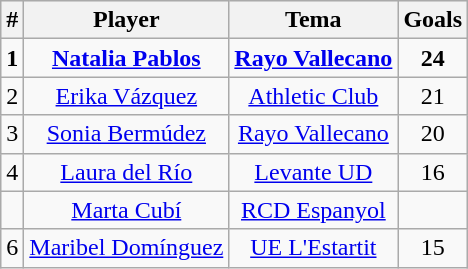<table class="wikitable" style="text-align: center;">
<tr style="background:#eeeeee;">
<th>#</th>
<th>Player</th>
<th>Tema</th>
<th>Goals</th>
</tr>
<tr>
<td><strong>1</strong></td>
<td> <strong><a href='#'>Natalia Pablos</a></strong></td>
<td><strong><a href='#'>Rayo Vallecano</a></strong></td>
<td align="center"><strong>24</strong></td>
</tr>
<tr>
<td>2</td>
<td> <a href='#'>Erika Vázquez</a></td>
<td><a href='#'>Athletic Club</a></td>
<td align="center">21</td>
</tr>
<tr>
<td>3</td>
<td> <a href='#'>Sonia Bermúdez</a></td>
<td><a href='#'>Rayo Vallecano</a></td>
<td align="center">20</td>
</tr>
<tr>
<td>4</td>
<td> <a href='#'>Laura del Río</a></td>
<td><a href='#'>Levante UD</a></td>
<td align="center">16</td>
</tr>
<tr>
<td></td>
<td> <a href='#'>Marta Cubí</a></td>
<td><a href='#'>RCD Espanyol</a></td>
<td></td>
</tr>
<tr>
<td>6</td>
<td> <a href='#'>Maribel Domínguez</a></td>
<td><a href='#'>UE L'Estartit</a></td>
<td align="center">15</td>
</tr>
</table>
